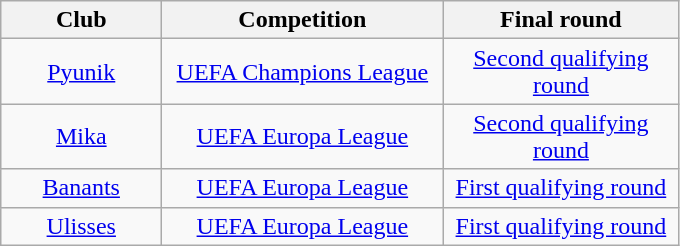<table class="wikitable" style="text-align: center">
<tr>
<th width=100>Club</th>
<th width=180>Competition</th>
<th width=150>Final round</th>
</tr>
<tr>
<td><a href='#'>Pyunik</a></td>
<td><a href='#'>UEFA Champions League</a></td>
<td><a href='#'>Second qualifying round</a></td>
</tr>
<tr>
<td><a href='#'>Mika</a></td>
<td><a href='#'>UEFA Europa League</a></td>
<td><a href='#'>Second qualifying round</a></td>
</tr>
<tr>
<td><a href='#'>Banants</a></td>
<td><a href='#'>UEFA Europa League</a></td>
<td><a href='#'>First qualifying round</a></td>
</tr>
<tr>
<td><a href='#'>Ulisses</a></td>
<td><a href='#'>UEFA Europa League</a></td>
<td><a href='#'>First qualifying round</a></td>
</tr>
</table>
